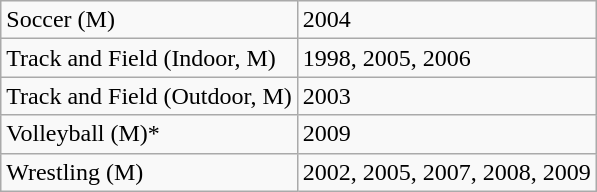<table class="wikitable">
<tr>
<td>Soccer (M)</td>
<td>2004</td>
</tr>
<tr>
<td>Track and Field (Indoor, M)</td>
<td>1998, 2005, 2006</td>
</tr>
<tr>
<td>Track and Field (Outdoor, M)</td>
<td>2003</td>
</tr>
<tr>
<td>Volleyball (M)*</td>
<td>2009</td>
</tr>
<tr>
<td>Wrestling (M)</td>
<td>2002, 2005, 2007, 2008, 2009</td>
</tr>
</table>
